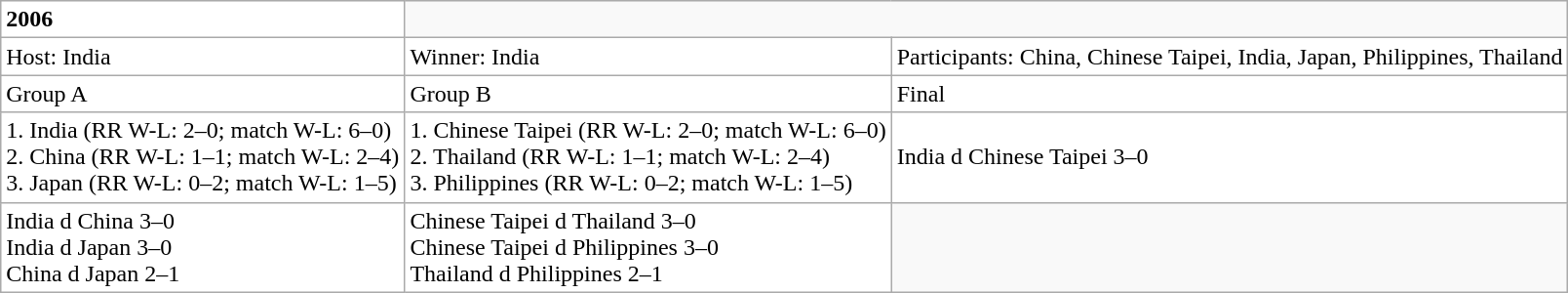<table class="wikitable collapsible collapsed">
<tr>
<th style="text-align:left; background:#FFFFFF">2006</th>
</tr>
<tr bgcolor="#FFFFFF">
<td>Host: India</td>
<td>Winner: India</td>
<td>Participants: China, Chinese Taipei, India, Japan, Philippines, Thailand</td>
</tr>
<tr bgcolor="#FFFFFF">
<td>Group A</td>
<td>Group B</td>
<td>Final</td>
</tr>
<tr bgcolor="#FFFFFF">
<td>1. India (RR W-L: 2–0; match W-L: 6–0)<br>2. China (RR W-L: 1–1; match W-L: 2–4)<br>3. Japan (RR W-L: 0–2; match W-L: 1–5)</td>
<td>1. Chinese Taipei (RR W-L: 2–0; match W-L: 6–0)<br>2. Thailand (RR W-L: 1–1; match W-L: 2–4)<br>3. Philippines (RR W-L: 0–2; match W-L: 1–5)</td>
<td>India d Chinese Taipei 3–0</td>
</tr>
<tr bgcolor="#FFFFFF">
<td>India d China 3–0<br>India d Japan 3–0<br>China d Japan 2–1</td>
<td>Chinese Taipei d Thailand 3–0<br>Chinese Taipei d Philippines 3–0<br>Thailand d Philippines 2–1</td>
</tr>
</table>
